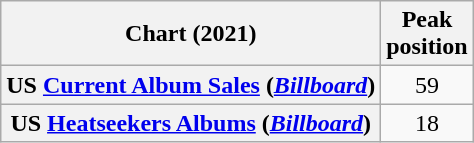<table class="wikitable plainrowheaders sortable" style="text-align:center">
<tr>
<th scope="col">Chart (2021)</th>
<th scope="col">Peak<br>position</th>
</tr>
<tr>
<th scope="row">US <a href='#'>Current Album Sales</a> (<em><a href='#'>Billboard</a></em>)</th>
<td>59</td>
</tr>
<tr>
<th scope="row">US <a href='#'>Heatseekers Albums</a> (<em><a href='#'>Billboard</a></em>)</th>
<td>18</td>
</tr>
</table>
